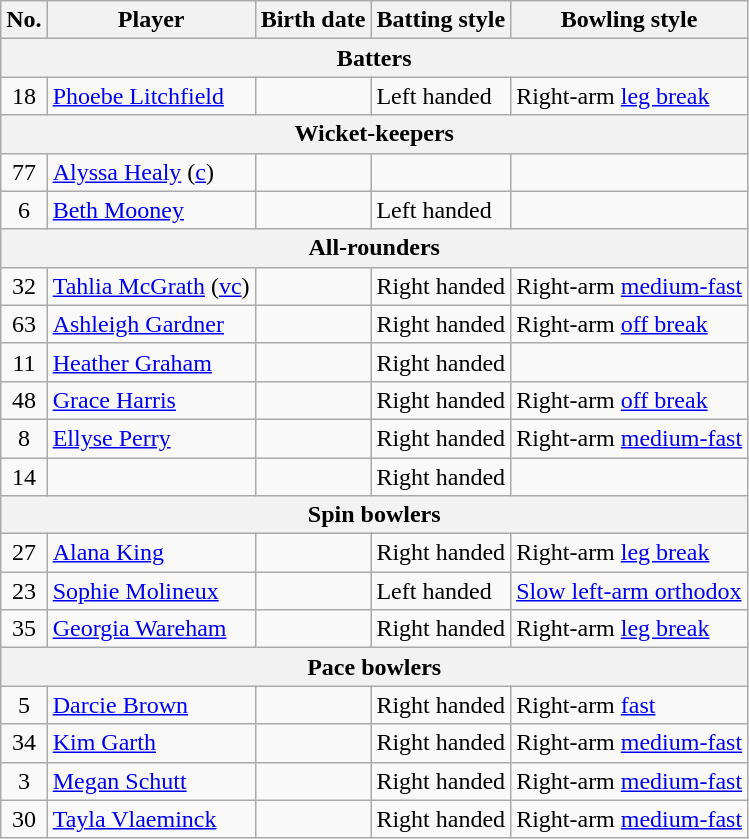<table class="wikitable sortable hover-highlight">
<tr>
<th scope=col>No.</th>
<th scope=col class=unsortable>Player</th>
<th scope=col>Birth date</th>
<th scope=col>Batting style</th>
<th scope=col>Bowling style</th>
</tr>
<tr>
<th colspan=10>Batters</th>
</tr>
<tr>
<td style="text-align:center;">18</td>
<td><a href='#'>Phoebe Litchfield</a></td>
<td></td>
<td>Left handed</td>
<td>Right-arm <a href='#'>leg break</a></td>
</tr>
<tr>
<th colspan=10>Wicket-keepers</th>
</tr>
<tr>
<td style="text-align:center;">77</td>
<td><a href='#'>Alyssa Healy</a> (<a href='#'>c</a>)</td>
<td></td>
<td></td>
<td></td>
</tr>
<tr>
<td style="text-align:center;">6</td>
<td><a href='#'>Beth Mooney</a></td>
<td></td>
<td>Left handed</td>
<td></td>
</tr>
<tr>
<th colspan=10>All-rounders</th>
</tr>
<tr>
<td style="text-align:center;">32</td>
<td><a href='#'>Tahlia McGrath</a> (<a href='#'>vc</a>)</td>
<td></td>
<td>Right handed</td>
<td>Right-arm <a href='#'>medium-fast</a></td>
</tr>
<tr>
<td style="text-align:center;">63</td>
<td><a href='#'>Ashleigh Gardner</a></td>
<td></td>
<td>Right handed</td>
<td>Right-arm <a href='#'>off break</a></td>
</tr>
<tr>
<td style="text-align:center;">11</td>
<td><a href='#'>Heather Graham</a></td>
<td></td>
<td>Right handed</td>
<td></td>
</tr>
<tr>
<td style="text-align:center;">48</td>
<td><a href='#'>Grace Harris</a></td>
<td></td>
<td>Right handed</td>
<td>Right-arm <a href='#'>off break</a></td>
</tr>
<tr>
<td style="text-align:center;">8</td>
<td><a href='#'>Ellyse Perry</a></td>
<td></td>
<td>Right handed</td>
<td>Right-arm <a href='#'>medium-fast</a></td>
</tr>
<tr>
<td style="text-align:center;">14</td>
<td></td>
<td></td>
<td>Right handed</td>
<td></td>
</tr>
<tr>
<th colspan=10>Spin bowlers</th>
</tr>
<tr>
<td style="text-align:center;">27</td>
<td><a href='#'>Alana King</a></td>
<td></td>
<td>Right handed</td>
<td>Right-arm <a href='#'>leg break</a></td>
</tr>
<tr>
<td style="text-align:center;">23</td>
<td><a href='#'>Sophie Molineux</a></td>
<td></td>
<td>Left handed</td>
<td><a href='#'>Slow left-arm orthodox</a></td>
</tr>
<tr>
<td style="text-align:center;">35</td>
<td><a href='#'>Georgia Wareham</a></td>
<td></td>
<td>Right handed</td>
<td>Right-arm <a href='#'>leg break</a></td>
</tr>
<tr>
<th colspan=10>Pace bowlers</th>
</tr>
<tr>
<td style="text-align:center;">5</td>
<td><a href='#'>Darcie Brown</a></td>
<td></td>
<td>Right handed</td>
<td>Right-arm <a href='#'>fast</a></td>
</tr>
<tr>
<td style="text-align:center;">34</td>
<td><a href='#'>Kim Garth</a></td>
<td></td>
<td>Right handed</td>
<td>Right-arm <a href='#'>medium-fast</a></td>
</tr>
<tr>
<td style="text-align:center;">3</td>
<td><a href='#'>Megan Schutt</a></td>
<td></td>
<td>Right handed</td>
<td>Right-arm <a href='#'>medium-fast</a></td>
</tr>
<tr>
<td style="text-align:center;">30</td>
<td><a href='#'>Tayla Vlaeminck</a></td>
<td></td>
<td>Right handed</td>
<td>Right-arm <a href='#'>medium-fast</a></td>
</tr>
</table>
